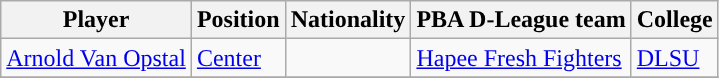<table class="wikitable sortable sortable">
<tr>
<th>Player</th>
<th>Position</th>
<th>Nationality</th>
<th>PBA D-League team</th>
<th>College</th>
</tr>
<tr>
<td><a href='#'>Arnold Van Opstal</a></td>
<td><a href='#'>Center</a></td>
<td></td>
<td><a href='#'>Hapee Fresh Fighters</a></td>
<td><a href='#'>DLSU</a></td>
</tr>
<tr>
</tr>
</table>
